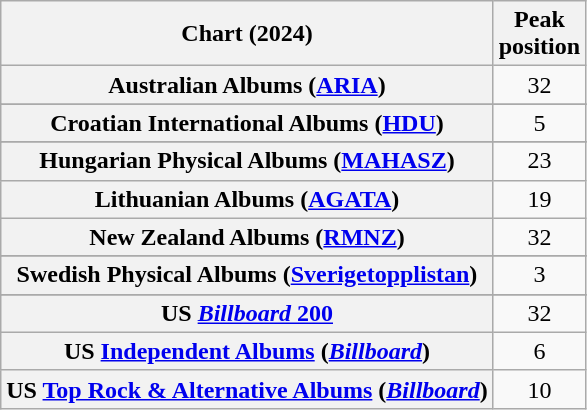<table class="wikitable sortable plainrowheaders" style="text-align:center">
<tr>
<th scope="col">Chart (2024)</th>
<th scope="col">Peak<br>position</th>
</tr>
<tr>
<th scope="row">Australian Albums (<a href='#'>ARIA</a>)</th>
<td>32</td>
</tr>
<tr>
</tr>
<tr>
</tr>
<tr>
</tr>
<tr>
<th scope="row">Croatian International Albums (<a href='#'>HDU</a>)</th>
<td>5</td>
</tr>
<tr>
</tr>
<tr>
</tr>
<tr>
</tr>
<tr>
<th scope="row">Hungarian Physical Albums (<a href='#'>MAHASZ</a>)</th>
<td>23</td>
</tr>
<tr>
<th scope="row">Lithuanian Albums (<a href='#'>AGATA</a>)</th>
<td>19</td>
</tr>
<tr>
<th scope="row">New Zealand Albums (<a href='#'>RMNZ</a>)</th>
<td>32</td>
</tr>
<tr>
</tr>
<tr>
</tr>
<tr>
</tr>
<tr>
</tr>
<tr>
<th scope="row">Swedish Physical Albums (<a href='#'>Sverigetopplistan</a>)</th>
<td>3</td>
</tr>
<tr>
</tr>
<tr>
</tr>
<tr>
</tr>
<tr>
<th scope="row">US <a href='#'><em>Billboard</em> 200</a></th>
<td>32</td>
</tr>
<tr>
<th scope="row">US <a href='#'>Independent Albums</a> (<em><a href='#'>Billboard</a></em>)</th>
<td>6</td>
</tr>
<tr>
<th scope="row">US <a href='#'>Top Rock & Alternative Albums</a> (<em><a href='#'>Billboard</a></em>)</th>
<td>10</td>
</tr>
</table>
